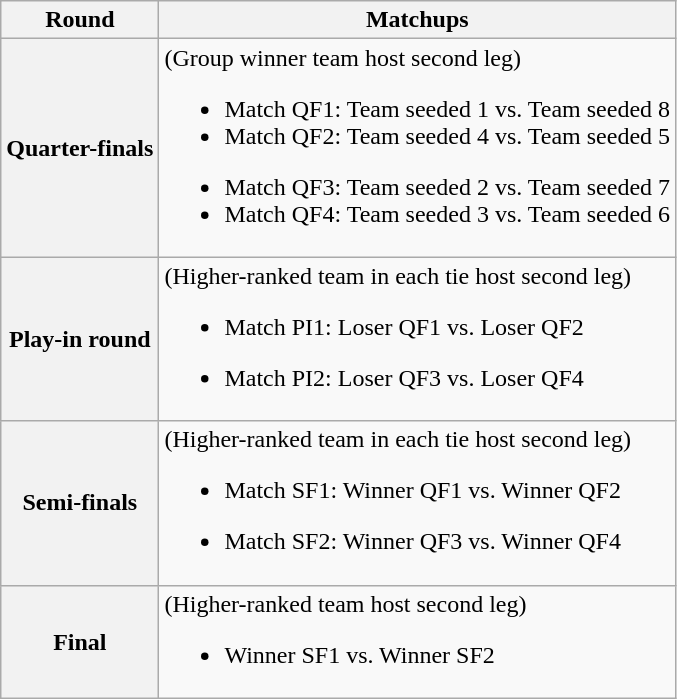<table class=wikitable>
<tr>
<th>Round</th>
<th>Matchups</th>
</tr>
<tr>
<th>Quarter-finals</th>
<td>(Group winner team host second leg)<br>
<ul><li>Match QF1: Team seeded 1 vs. Team seeded 8</li><li>Match QF2: Team seeded 4 vs. Team seeded 5</li></ul><ul><li>Match QF3: Team seeded 2 vs. Team seeded 7</li><li>Match QF4: Team seeded 3 vs. Team seeded 6</li></ul></td>
</tr>
<tr>
<th>Play-in round</th>
<td>(Higher-ranked team in each tie host second leg)<br>
<ul><li>Match PI1: Loser QF1 vs. Loser QF2</li></ul><ul><li>Match PI2: Loser QF3 vs. Loser QF4</li></ul></td>
</tr>
<tr>
<th>Semi-finals</th>
<td>(Higher-ranked team in each tie host second leg)<br>
<ul><li>Match SF1: Winner QF1 vs. Winner QF2</li></ul><ul><li>Match SF2: Winner QF3 vs. Winner QF4</li></ul></td>
</tr>
<tr>
<th>Final</th>
<td>(Higher-ranked team host second leg)<br><ul><li>Winner SF1 vs. Winner SF2</li></ul></td>
</tr>
</table>
